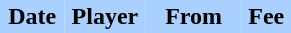<table border="0" cellspacing="0" cellpadding="2">
<tr bgcolor=AAD0FF>
<th width=20%>Date</th>
<th width=25%>Player</th>
<th width=30%>From</th>
<th width=15%>Fee</th>
</tr>
<tr>
<td></td>
<td></td>
<td></td>
</tr>
</table>
